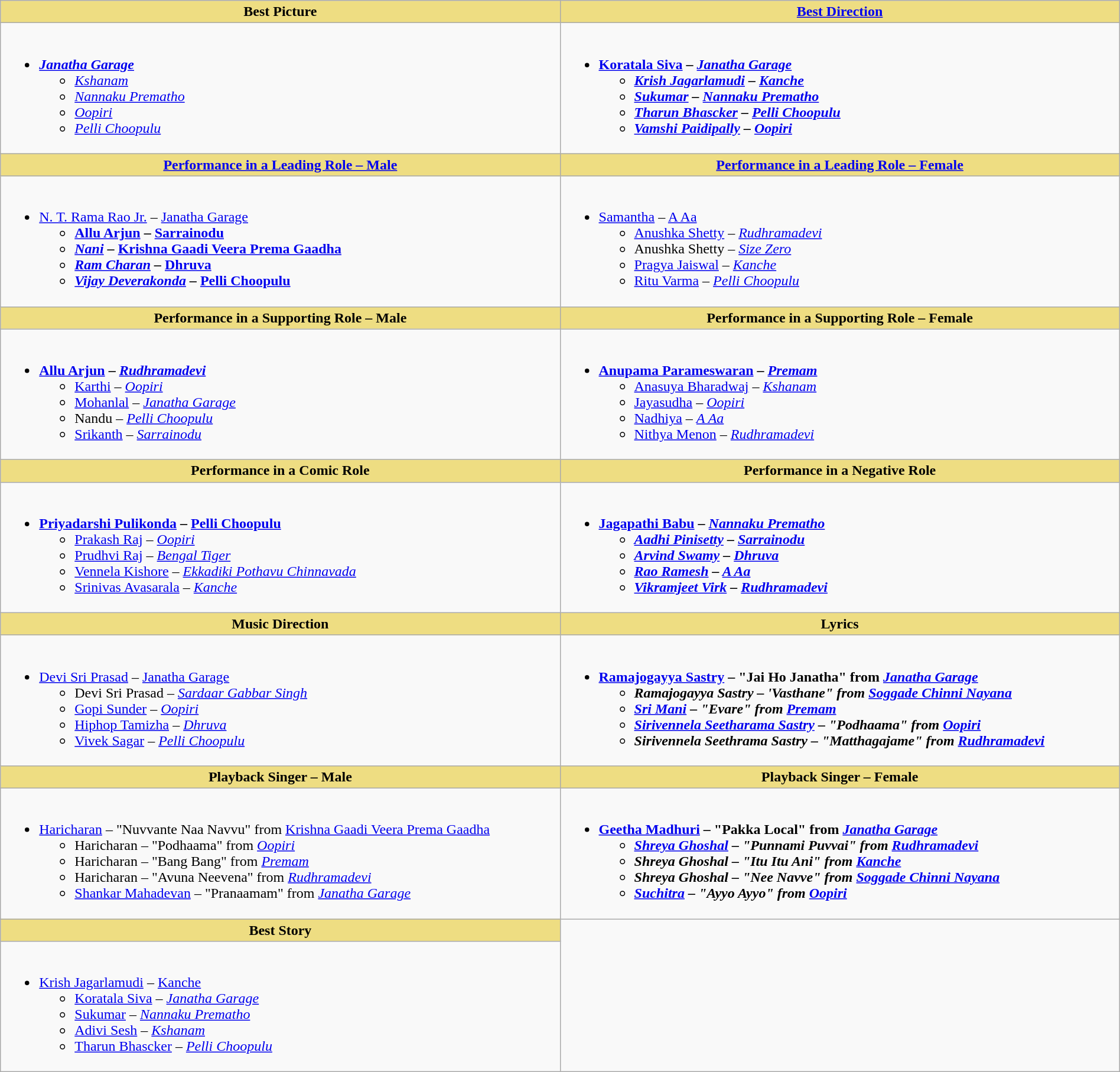<table class="wikitable" width=100% |>
<tr>
<th !  style="background:#eedd82; text-align:center; width:50%;">Best Picture</th>
<th !  style="background:#eedd82; text-align:center; width:50%;"><a href='#'>Best Direction</a></th>
</tr>
<tr>
<td valign="top"><br><ul><li><strong><em><a href='#'>Janatha Garage</a></em></strong><ul><li><em><a href='#'>Kshanam</a></em></li><li><em><a href='#'>Nannaku Prematho</a></em></li><li><em><a href='#'>Oopiri</a></em></li><li><em><a href='#'>Pelli Choopulu</a></em></li></ul></li></ul></td>
<td valign="top"><br><ul><li><strong><a href='#'>Koratala Siva</a> – <em><a href='#'>Janatha Garage</a><strong><em><ul><li><a href='#'>Krish Jagarlamudi</a> – </em><a href='#'>Kanche</a><em></li><li><a href='#'>Sukumar</a> – </em><a href='#'>Nannaku Prematho</a><em></li><li><a href='#'>Tharun Bhascker</a> – </em><a href='#'>Pelli Choopulu</a><em></li><li><a href='#'>Vamshi Paidipally</a> – </em><a href='#'>Oopiri</a><em></li></ul></li></ul></td>
</tr>
<tr>
<th ! style="background:#eedd82; text-align:center;"><a href='#'>Performance in a Leading Role – Male</a></th>
<th ! style="background:#eedd82; text-align:center;"><a href='#'>Performance in a Leading Role – Female</a></th>
</tr>
<tr>
<td><br><ul><li></strong><a href='#'>N. T. Rama Rao Jr.</a> – <a href='#'>Janatha Garage</a><strong><ul><li><a href='#'>Allu Arjun</a> – </em><a href='#'>Sarrainodu</a><em></li><li><a href='#'>Nani</a> – </em><a href='#'>Krishna Gaadi Veera Prema Gaadha</a><em></li><li><a href='#'>Ram Charan</a> – <a href='#'></em>Dhruva<em></a></li><li><a href='#'>Vijay Deverakonda</a> – </em><a href='#'>Pelli Choopulu</a><em></li></ul></li></ul></td>
<td><br><ul><li></strong><a href='#'>Samantha</a> – </em><a href='#'>A Aa</a></em></strong><ul><li><a href='#'>Anushka Shetty</a> – <a href='#'><em>Rudhramadevi</em></a></li><li>Anushka Shetty – <em><a href='#'>Size Zero</a></em></li><li><a href='#'>Pragya Jaiswal</a> – <em><a href='#'>Kanche</a></em></li><li><a href='#'>Ritu Varma</a> – <em><a href='#'>Pelli Choopulu</a></em></li></ul></li></ul></td>
</tr>
<tr>
<th ! style="background:#eedd82; text-align:center;"><strong>Performance in a Supporting Role – Male</strong></th>
<th ! style="background:#eedd82; text-align:center;">Performance in a Supporting Role – Female</th>
</tr>
<tr>
<td><br><ul><li><strong><a href='#'>Allu Arjun</a> – <a href='#'><em>Rudhramadevi</em></a></strong><ul><li><a href='#'>Karthi</a> – <em><a href='#'>Oopiri</a></em></li><li><a href='#'>Mohanlal</a> – <em><a href='#'>Janatha Garage</a></em></li><li>Nandu – <em><a href='#'>Pelli Choopulu</a></em></li><li><a href='#'>Srikanth</a> – <em><a href='#'>Sarrainodu</a></em></li></ul></li></ul></td>
<td><br><ul><li><strong><a href='#'>Anupama Parameswaran</a> – <a href='#'><em>Premam</em></a></strong><ul><li><a href='#'>Anasuya Bharadwaj</a> – <em><a href='#'>Kshanam</a></em></li><li><a href='#'>Jayasudha</a> – <em><a href='#'>Oopiri</a></em></li><li><a href='#'>Nadhiya</a> – <em><a href='#'>A Aa</a></em></li><li><a href='#'>Nithya Menon</a> – <a href='#'><em>Rudhramadevi</em></a></li></ul></li></ul></td>
</tr>
<tr>
<th ! style="background:#eedd82; text-align:center;">Performance in a Comic Role</th>
<th ! style="background:#eedd82; text-align:center;"><strong>Performance in a Negative Role</strong></th>
</tr>
<tr>
<td><br><ul><li><strong><a href='#'>Priyadarshi Pulikonda</a></strong> <strong>– <a href='#'>Pelli Choopulu</a></strong><ul><li><a href='#'>Prakash Raj</a> – <em><a href='#'>Oopiri</a></em></li><li><a href='#'>Prudhvi Raj</a> – <a href='#'><em>Bengal Tiger</em></a></li><li><a href='#'>Vennela Kishore</a> – <em><a href='#'>Ekkadiki Pothavu Chinnavada</a></em></li><li><a href='#'>Srinivas Avasarala</a> – <em><a href='#'>Kanche</a></em></li></ul></li></ul></td>
<td><br><ul><li><strong><a href='#'>Jagapathi Babu</a></strong> <strong>– <em><a href='#'>Nannaku Prematho</a><strong><em><ul><li><a href='#'>Aadhi Pinisetty</a> – </em><a href='#'>Sarrainodu</a><em></li><li><a href='#'>Arvind Swamy</a> – <a href='#'></em>Dhruva<em></a></li><li><a href='#'>Rao Ramesh</a> – </em><a href='#'>A Aa</a><em></li><li><a href='#'>Vikramjeet Virk</a> – <a href='#'></em>Rudhramadevi<em></a></li></ul></li></ul></td>
</tr>
<tr>
<th ! style="background:#eedd82; text-align:center;">Music Direction</th>
<th ! style="background:#eedd82; text-align:center;">Lyrics</th>
</tr>
<tr>
<td><br><ul><li></strong><a href='#'>Devi Sri Prasad</a> – </em><a href='#'>Janatha Garage</a></em></strong><ul><li>Devi Sri Prasad – <em><a href='#'>Sardaar Gabbar Singh</a></em></li><li><a href='#'>Gopi Sunder</a> – <em><a href='#'>Oopiri</a></em></li><li><a href='#'>Hiphop Tamizha</a> – <a href='#'><em>Dhruva</em></a></li><li><a href='#'>Vivek Sagar</a> – <em><a href='#'>Pelli Choopulu</a></em></li></ul></li></ul></td>
<td><br><ul><li><strong><a href='#'>Ramajogayya Sastry</a>  – "Jai Ho Janatha" from <em><a href='#'>Janatha Garage</a><strong><em><ul><li>Ramajogayya Sastry  – 'Vasthane" from </em><a href='#'>Soggade Chinni Nayana</a><em></li><li><a href='#'>Sri Mani</a>  – "Evare" from <a href='#'></em>Premam<em></a></li><li><a href='#'>Sirivennela Seetharama Sastry</a>  – "Podhaama" from </em><a href='#'>Oopiri</a><em></li><li>Sirivennela Seethrama Sastry – "Matthagajame" from <a href='#'></em>Rudhramadevi<em></a></li></ul></li></ul></td>
</tr>
<tr>
<th ! style="background:#eedd82; text-align:center;">Playback Singer – Male</th>
<th ! style="background:#eedd82; text-align:center;">Playback Singer – Female</th>
</tr>
<tr>
<td><br><ul><li></strong><a href='#'>Haricharan</a> – "Nuvvante Naa Navvu" from </em><a href='#'>Krishna Gaadi Veera Prema Gaadha</a></em></strong><ul><li>Haricharan – "Podhaama" from <em><a href='#'>Oopiri</a></em></li><li>Haricharan – "Bang Bang" from <em><a href='#'>Premam</a></em></li><li>Haricharan – "Avuna Neevena" from <a href='#'><em>Rudhramadevi</em></a></li><li><a href='#'>Shankar Mahadevan</a> – "Pranaamam" from <em><a href='#'>Janatha Garage</a></em></li></ul></li></ul></td>
<td><br><ul><li><strong><a href='#'>Geetha Madhuri</a> – "Pakka Local" from <em><a href='#'>Janatha Garage</a><strong><em><ul><li><a href='#'>Shreya Ghoshal</a> – "Punnami Puvvai" from <a href='#'></em>Rudhramadevi<em></a></li><li>Shreya Ghoshal – "Itu Itu Ani" from </em><a href='#'>Kanche</a><em></li><li>Shreya Ghoshal – "Nee Navve" from </em><a href='#'>Soggade Chinni Nayana</a><em></li><li><a href='#'>Suchitra</a> – "Ayyo Ayyo" from </em><a href='#'>Oopiri</a><em></li></ul></li></ul></td>
</tr>
<tr>
<th ! style="background:#eedd82; text-align:center;">Best Story</th>
</tr>
<tr>
<td><br><ul><li></strong><a href='#'>Krish Jagarlamudi</a><strong> </strong>– </em><a href='#'>Kanche</a></em></strong><ul><li><a href='#'>Koratala Siva</a> – <em><a href='#'>Janatha Garage</a></em></li><li><a href='#'>Sukumar</a> – <em><a href='#'>Nannaku Prematho</a></em></li><li><a href='#'>Adivi Sesh</a> – <em><a href='#'>Kshanam</a></em></li><li><a href='#'>Tharun Bhascker</a> – <em><a href='#'>Pelli Choopulu</a></em></li></ul></li></ul></td>
</tr>
</table>
